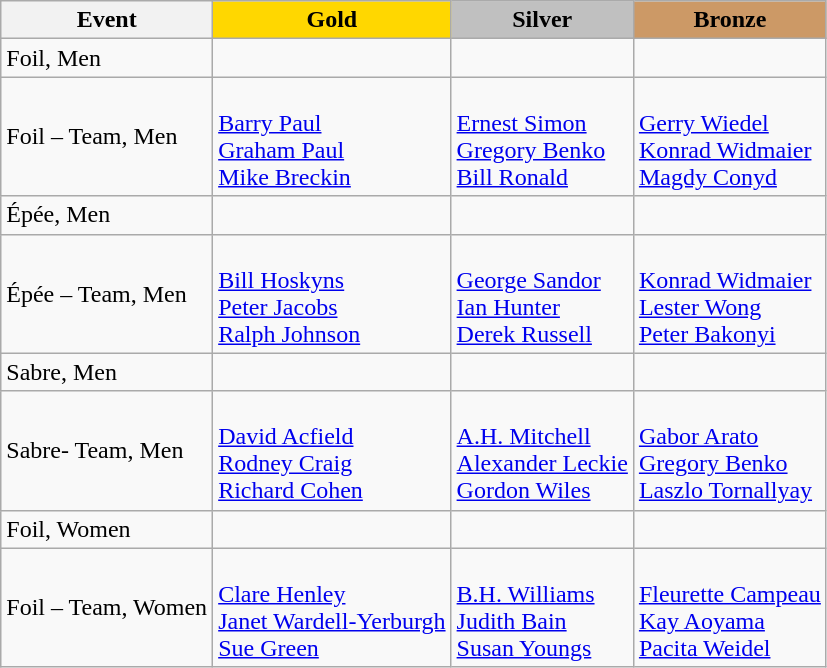<table class="wikitable">
<tr>
<th scope=col>Event</th>
<th scope=col style="background-color:gold;">Gold</th>
<th scope=col style="background-color:silver;">Silver</th>
<th scope=col style="background-color:#cc9966;">Bronze</th>
</tr>
<tr>
<td>Foil, Men</td>
<td></td>
<td></td>
<td></td>
</tr>
<tr>
<td>Foil – Team, Men</td>
<td><br><a href='#'>Barry Paul</a><br><a href='#'>Graham Paul</a><br><a href='#'>Mike Breckin</a></td>
<td><br><a href='#'>Ernest Simon</a><br><a href='#'>Gregory Benko</a><br><a href='#'>Bill Ronald</a></td>
<td><br><a href='#'>Gerry Wiedel</a><br><a href='#'>Konrad Widmaier</a><br><a href='#'>Magdy Conyd</a></td>
</tr>
<tr>
<td>Épée, Men</td>
<td></td>
<td></td>
<td></td>
</tr>
<tr>
<td>Épée – Team, Men</td>
<td><br><a href='#'>Bill Hoskyns</a><br><a href='#'>Peter Jacobs</a><br><a href='#'>Ralph Johnson</a></td>
<td><br><a href='#'>George Sandor</a><br><a href='#'>Ian Hunter</a><br><a href='#'>Derek Russell</a></td>
<td><br><a href='#'>Konrad Widmaier</a><br><a href='#'>Lester Wong</a><br><a href='#'>Peter Bakonyi</a></td>
</tr>
<tr>
<td>Sabre, Men</td>
<td></td>
<td></td>
<td></td>
</tr>
<tr>
<td>Sabre- Team, Men</td>
<td><br><a href='#'>David Acfield</a><br><a href='#'>Rodney Craig</a><br><a href='#'>Richard Cohen</a></td>
<td><br><a href='#'>A.H. Mitchell</a><br><a href='#'>Alexander Leckie</a><br><a href='#'>Gordon Wiles</a></td>
<td><br><a href='#'>Gabor Arato</a><br><a href='#'>Gregory Benko</a><br><a href='#'>Laszlo Tornallyay</a></td>
</tr>
<tr>
<td>Foil, Women</td>
<td></td>
<td></td>
<td></td>
</tr>
<tr>
<td>Foil – Team, Women</td>
<td><br><a href='#'>Clare Henley</a><br><a href='#'>Janet Wardell-Yerburgh</a><br><a href='#'>Sue Green</a></td>
<td><br><a href='#'>B.H. Williams</a><br><a href='#'>Judith Bain</a><br><a href='#'>Susan Youngs</a></td>
<td><br><a href='#'>Fleurette Campeau</a><br><a href='#'>Kay Aoyama</a><br><a href='#'>Pacita Weidel</a></td>
</tr>
</table>
